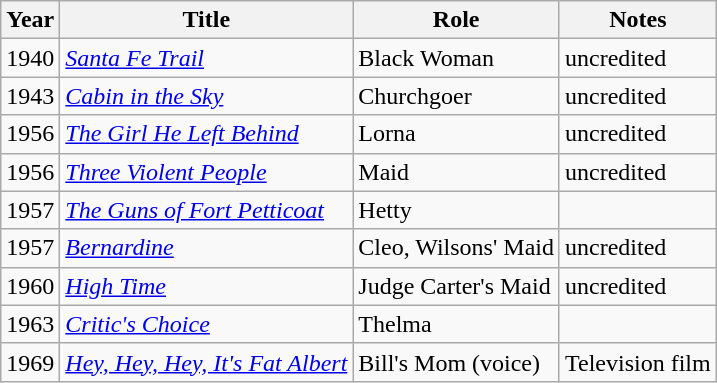<table class="wikitable">
<tr>
<th>Year</th>
<th>Title</th>
<th>Role</th>
<th>Notes</th>
</tr>
<tr>
<td>1940</td>
<td><em><a href='#'>Santa Fe Trail</a></em></td>
<td>Black Woman</td>
<td>uncredited</td>
</tr>
<tr>
<td>1943</td>
<td><em><a href='#'>Cabin in the Sky</a></em></td>
<td>Churchgoer</td>
<td>uncredited</td>
</tr>
<tr>
<td>1956</td>
<td><em><a href='#'>The Girl He Left Behind</a></em></td>
<td>Lorna</td>
<td>uncredited</td>
</tr>
<tr>
<td>1956</td>
<td><em><a href='#'>Three Violent People</a></em></td>
<td>Maid</td>
<td>uncredited</td>
</tr>
<tr>
<td>1957</td>
<td><em><a href='#'>The Guns of Fort Petticoat</a></em></td>
<td>Hetty</td>
<td></td>
</tr>
<tr>
<td>1957</td>
<td><em><a href='#'>Bernardine</a></em></td>
<td>Cleo, Wilsons' Maid</td>
<td>uncredited</td>
</tr>
<tr>
<td>1960</td>
<td><em><a href='#'>High Time</a></em></td>
<td>Judge Carter's Maid</td>
<td>uncredited</td>
</tr>
<tr>
<td>1963</td>
<td><em><a href='#'>Critic's Choice</a></em></td>
<td>Thelma</td>
<td></td>
</tr>
<tr>
<td>1969</td>
<td><em><a href='#'>Hey, Hey, Hey, It's Fat Albert</a></em></td>
<td>Bill's Mom (voice)</td>
<td>Television film</td>
</tr>
</table>
